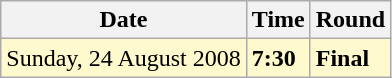<table class="wikitable">
<tr>
<th>Date</th>
<th>Time</th>
<th>Round</th>
</tr>
<tr style=background:lemonchiffon>
<td>Sunday, 24 August 2008</td>
<td><strong>7:30</strong></td>
<td><strong>Final</strong></td>
</tr>
</table>
